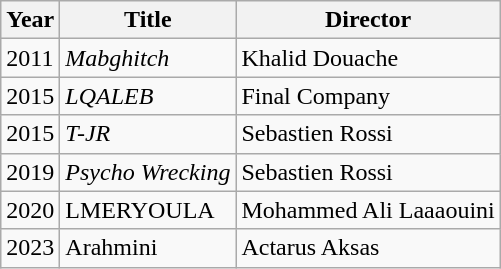<table class="wikitable">
<tr>
<th rowspan="1"><strong>Year</strong></th>
<th rowspan="1"><strong>Title</strong></th>
<th rowspan="1"><strong>Director</strong></th>
</tr>
<tr>
<td>2011</td>
<td><em>Mabghitch</em></td>
<td>Khalid Douache</td>
</tr>
<tr>
<td>2015</td>
<td><em>LQALEB</em></td>
<td>Final Company</td>
</tr>
<tr>
<td>2015</td>
<td><em>T-JR</em></td>
<td>Sebastien Rossi</td>
</tr>
<tr>
<td>2019</td>
<td><em>Psycho Wrecking</em></td>
<td>Sebastien Rossi</td>
</tr>
<tr>
<td>2020</td>
<td>LMERYOULA</td>
<td>Mohammed Ali Laaaouini</td>
</tr>
<tr>
<td>2023</td>
<td>Arahmini</td>
<td>Actarus Aksas</td>
</tr>
</table>
